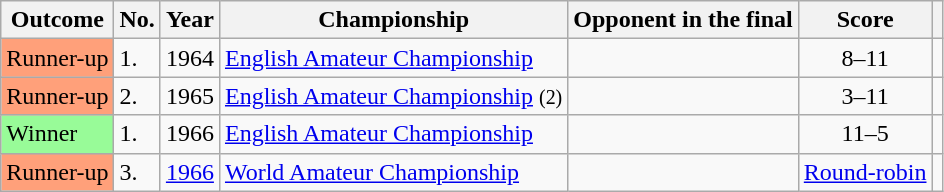<table class="wikitable">
<tr>
<th scope="col">Outcome</th>
<th scope="col">No.</th>
<th scope="col">Year</th>
<th scope="col">Championship</th>
<th scope="col">Opponent in the final</th>
<th scope="col">Score</th>
<th scope="col" align="center" class=unsortable></th>
</tr>
<tr>
<td style="background:#ffa07a;">Runner-up</td>
<td>1.</td>
<td>1964</td>
<td><a href='#'>English Amateur Championship</a></td>
<td></td>
<td align="center">8–11</td>
<td></td>
</tr>
<tr>
<td style="background:#ffa07a;">Runner-up</td>
<td>2.</td>
<td>1965</td>
<td><a href='#'>English Amateur Championship</a> <small>(2)</small></td>
<td></td>
<td align="center">3–11</td>
<td></td>
</tr>
<tr>
<td style="background:#98FB98">Winner</td>
<td>1.</td>
<td>1966</td>
<td><a href='#'>English Amateur Championship</a></td>
<td></td>
<td align="center">11–5</td>
<td></td>
</tr>
<tr>
<td style="background:#ffa07a;">Runner-up</td>
<td>3.</td>
<td><a href='#'>1966</a></td>
<td><a href='#'>World Amateur Championship</a></td>
<td></td>
<td align="center"><a href='#'>Round-robin</a></td>
<td></td>
</tr>
</table>
